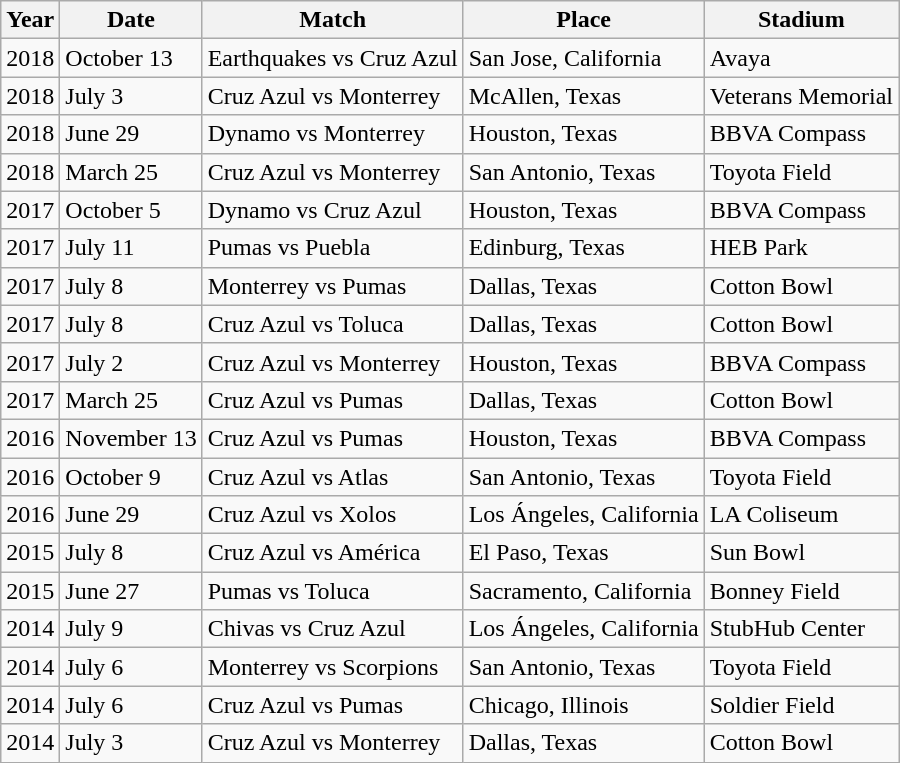<table class="wikitable">
<tr>
<th>Year</th>
<th>Date</th>
<th>Match</th>
<th>Place</th>
<th>Stadium</th>
</tr>
<tr>
<td>2018</td>
<td>October 13</td>
<td>Earthquakes vs Cruz Azul</td>
<td>San Jose, California</td>
<td>Avaya</td>
</tr>
<tr>
<td>2018</td>
<td>July 3</td>
<td>Cruz Azul vs Monterrey</td>
<td>McAllen, Texas</td>
<td>Veterans Memorial</td>
</tr>
<tr>
<td>2018</td>
<td>June 29</td>
<td>Dynamo vs Monterrey</td>
<td>Houston, Texas</td>
<td>BBVA Compass</td>
</tr>
<tr>
<td>2018</td>
<td>March 25</td>
<td>Cruz Azul vs Monterrey</td>
<td>San Antonio, Texas</td>
<td>Toyota Field</td>
</tr>
<tr>
<td>2017</td>
<td>October 5</td>
<td>Dynamo vs Cruz Azul</td>
<td>Houston, Texas</td>
<td>BBVA Compass</td>
</tr>
<tr>
<td>2017</td>
<td>July 11</td>
<td>Pumas vs Puebla</td>
<td>Edinburg, Texas</td>
<td>HEB Park</td>
</tr>
<tr>
<td>2017</td>
<td>July 8</td>
<td>Monterrey vs Pumas</td>
<td>Dallas, Texas</td>
<td>Cotton Bowl</td>
</tr>
<tr>
<td>2017</td>
<td>July 8</td>
<td>Cruz Azul vs Toluca</td>
<td>Dallas, Texas</td>
<td>Cotton Bowl</td>
</tr>
<tr>
<td>2017</td>
<td>July 2</td>
<td>Cruz Azul vs Monterrey</td>
<td>Houston, Texas</td>
<td>BBVA Compass</td>
</tr>
<tr>
<td>2017</td>
<td>March 25</td>
<td>Cruz Azul vs Pumas</td>
<td>Dallas, Texas</td>
<td>Cotton Bowl</td>
</tr>
<tr>
<td>2016</td>
<td>November 13</td>
<td>Cruz Azul vs Pumas</td>
<td>Houston, Texas</td>
<td>BBVA Compass</td>
</tr>
<tr>
<td>2016</td>
<td>October 9</td>
<td>Cruz Azul vs Atlas</td>
<td>San Antonio, Texas</td>
<td>Toyota Field</td>
</tr>
<tr>
<td>2016</td>
<td>June 29</td>
<td>Cruz Azul vs Xolos</td>
<td>Los Ángeles, California</td>
<td>LA Coliseum</td>
</tr>
<tr>
<td>2015</td>
<td>July 8</td>
<td>Cruz Azul vs América</td>
<td>El Paso, Texas</td>
<td>Sun Bowl</td>
</tr>
<tr>
<td>2015</td>
<td>June 27</td>
<td>Pumas vs Toluca</td>
<td>Sacramento, California</td>
<td>Bonney Field</td>
</tr>
<tr>
<td>2014</td>
<td>July 9</td>
<td>Chivas vs Cruz Azul</td>
<td>Los Ángeles, California</td>
<td>StubHub Center</td>
</tr>
<tr>
<td>2014</td>
<td>July 6</td>
<td>Monterrey vs Scorpions</td>
<td>San Antonio, Texas</td>
<td>Toyota Field</td>
</tr>
<tr>
<td>2014</td>
<td>July 6</td>
<td>Cruz Azul vs Pumas</td>
<td>Chicago, Illinois</td>
<td>Soldier Field</td>
</tr>
<tr>
<td>2014</td>
<td>July 3</td>
<td>Cruz Azul vs Monterrey</td>
<td>Dallas, Texas</td>
<td>Cotton Bowl</td>
</tr>
</table>
